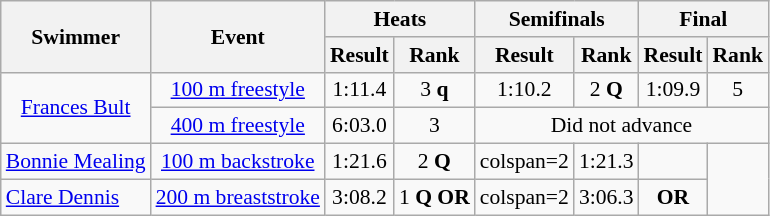<table class=wikitable style="font-size:90%">
<tr>
<th rowspan=2>Swimmer</th>
<th rowspan=2>Event</th>
<th colspan=2>Heats</th>
<th colspan=2>Semifinals</th>
<th colspan=2>Final</th>
</tr>
<tr>
<th>Result</th>
<th>Rank</th>
<th>Result</th>
<th>Rank</th>
<th>Result</th>
<th>Rank</th>
</tr>
<tr>
<td align=center rowspan=2><a href='#'>Frances Bult</a></td>
<td align=center><a href='#'>100 m freestyle</a></td>
<td align=center>1:11.4</td>
<td align=center>3 <strong>q</strong></td>
<td align=center>1:10.2</td>
<td align=center>2 <strong>Q</strong></td>
<td align=center>1:09.9</td>
<td align=center>5</td>
</tr>
<tr>
<td align=center><a href='#'>400 m freestyle</a></td>
<td align=center>6:03.0</td>
<td align=center>3</td>
<td align=center colspan=4>Did not advance</td>
</tr>
<tr>
<td align=center><a href='#'>Bonnie Mealing</a></td>
<td align=center><a href='#'>100 m backstroke</a></td>
<td align=center>1:21.6</td>
<td align=center>2 <strong>Q</strong></td>
<td>colspan=2 </td>
<td align=center>1:21.3</td>
<td align=center></td>
</tr>
<tr>
<td align=left><a href='#'>Clare Dennis</a></td>
<td align=center><a href='#'>200 m breaststroke</a></td>
<td align=center>3:08.2</td>
<td align=center>1 <strong>Q</strong> <strong>OR</strong></td>
<td>colspan=2 </td>
<td align=center>3:06.3</td>
<td align=center> <strong>OR</strong></td>
</tr>
</table>
